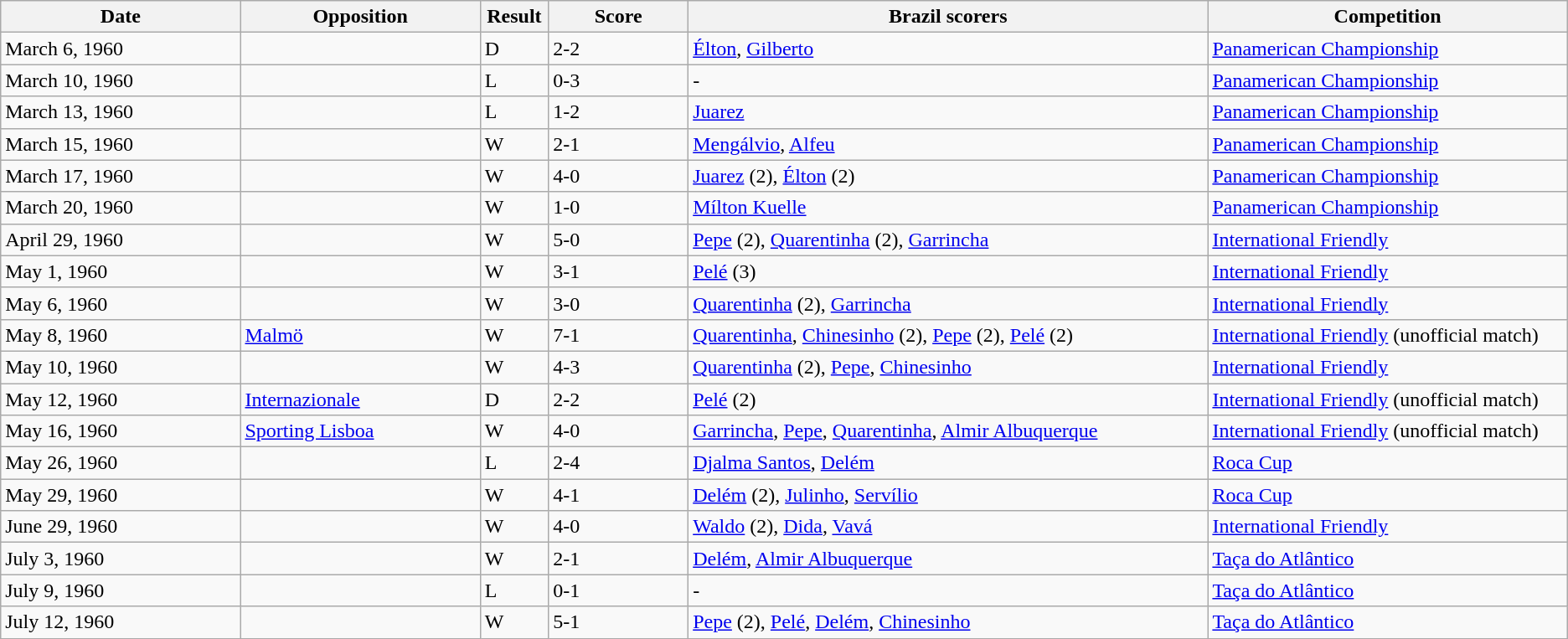<table class="wikitable" style="text-align: left;">
<tr>
<th width=12%>Date</th>
<th width=12%>Opposition</th>
<th width=1%>Result</th>
<th width=7%>Score</th>
<th width=26%>Brazil scorers</th>
<th width=18%>Competition</th>
</tr>
<tr>
<td>March 6, 1960</td>
<td></td>
<td>D</td>
<td>2-2</td>
<td><a href='#'>Élton</a>, <a href='#'>Gilberto</a></td>
<td><a href='#'>Panamerican Championship</a></td>
</tr>
<tr>
<td>March 10, 1960</td>
<td></td>
<td>L</td>
<td>0-3</td>
<td>-</td>
<td><a href='#'>Panamerican Championship</a></td>
</tr>
<tr>
<td>March 13, 1960</td>
<td></td>
<td>L</td>
<td>1-2</td>
<td><a href='#'>Juarez</a></td>
<td><a href='#'>Panamerican Championship</a></td>
</tr>
<tr>
<td>March 15, 1960</td>
<td></td>
<td>W</td>
<td>2-1</td>
<td><a href='#'>Mengálvio</a>, <a href='#'>Alfeu</a></td>
<td><a href='#'>Panamerican Championship</a></td>
</tr>
<tr>
<td>March 17, 1960</td>
<td></td>
<td>W</td>
<td>4-0</td>
<td><a href='#'>Juarez</a> (2), <a href='#'>Élton</a> (2)</td>
<td><a href='#'>Panamerican Championship</a></td>
</tr>
<tr>
<td>March 20, 1960</td>
<td></td>
<td>W</td>
<td>1-0</td>
<td><a href='#'>Mílton Kuelle</a></td>
<td><a href='#'>Panamerican Championship</a></td>
</tr>
<tr>
<td>April 29, 1960</td>
<td></td>
<td>W</td>
<td>5-0</td>
<td><a href='#'>Pepe</a> (2), <a href='#'>Quarentinha</a> (2), <a href='#'>Garrincha</a></td>
<td><a href='#'>International Friendly</a></td>
</tr>
<tr>
<td>May 1, 1960</td>
<td></td>
<td>W</td>
<td>3-1</td>
<td><a href='#'>Pelé</a> (3)</td>
<td><a href='#'>International Friendly</a></td>
</tr>
<tr>
<td>May 6, 1960</td>
<td></td>
<td>W</td>
<td>3-0</td>
<td><a href='#'>Quarentinha</a> (2), <a href='#'>Garrincha</a></td>
<td><a href='#'>International Friendly</a></td>
</tr>
<tr>
<td>May 8, 1960</td>
<td> <a href='#'>Malmö</a></td>
<td>W</td>
<td>7-1</td>
<td><a href='#'>Quarentinha</a>, <a href='#'>Chinesinho</a> (2), <a href='#'>Pepe</a> (2), <a href='#'>Pelé</a> (2)</td>
<td><a href='#'>International Friendly</a> (unofficial match)</td>
</tr>
<tr>
<td>May 10, 1960</td>
<td></td>
<td>W</td>
<td>4-3</td>
<td><a href='#'>Quarentinha</a> (2), <a href='#'>Pepe</a>, <a href='#'>Chinesinho</a></td>
<td><a href='#'>International Friendly</a></td>
</tr>
<tr>
<td>May 12, 1960</td>
<td> <a href='#'>Internazionale</a></td>
<td>D</td>
<td>2-2</td>
<td><a href='#'>Pelé</a> (2)</td>
<td><a href='#'>International Friendly</a> (unofficial match)</td>
</tr>
<tr>
<td>May 16, 1960</td>
<td> <a href='#'>Sporting Lisboa</a></td>
<td>W</td>
<td>4-0</td>
<td><a href='#'>Garrincha</a>, <a href='#'>Pepe</a>, <a href='#'>Quarentinha</a>, <a href='#'>Almir Albuquerque</a></td>
<td><a href='#'>International Friendly</a> (unofficial match)</td>
</tr>
<tr>
<td>May 26, 1960</td>
<td></td>
<td>L</td>
<td>2-4</td>
<td><a href='#'>Djalma Santos</a>, <a href='#'>Delém</a></td>
<td><a href='#'>Roca Cup</a></td>
</tr>
<tr>
<td>May 29, 1960</td>
<td></td>
<td>W</td>
<td>4-1</td>
<td><a href='#'>Delém</a> (2), <a href='#'>Julinho</a>, <a href='#'>Servílio</a></td>
<td><a href='#'>Roca Cup</a></td>
</tr>
<tr>
<td>June 29, 1960</td>
<td></td>
<td>W</td>
<td>4-0</td>
<td><a href='#'>Waldo</a> (2), <a href='#'>Dida</a>, <a href='#'>Vavá</a></td>
<td><a href='#'>International Friendly</a></td>
</tr>
<tr>
<td>July 3, 1960</td>
<td></td>
<td>W</td>
<td>2-1</td>
<td><a href='#'>Delém</a>, <a href='#'>Almir Albuquerque</a></td>
<td><a href='#'>Taça do Atlântico</a></td>
</tr>
<tr>
<td>July 9, 1960</td>
<td></td>
<td>L</td>
<td>0-1</td>
<td>-</td>
<td><a href='#'>Taça do Atlântico</a></td>
</tr>
<tr>
<td>July 12, 1960</td>
<td></td>
<td>W</td>
<td>5-1</td>
<td><a href='#'>Pepe</a> (2), <a href='#'>Pelé</a>, <a href='#'>Delém</a>, <a href='#'>Chinesinho</a></td>
<td><a href='#'>Taça do Atlântico</a></td>
</tr>
</table>
